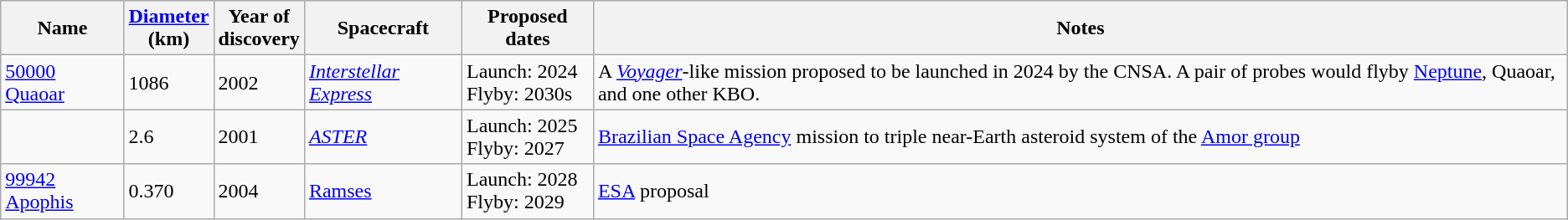<table class="wikitable">
<tr>
<th>Name</th>
<th data-sort-type="number"><a href='#'>Diameter</a><br>(km)</th>
<th>Year of<br>discovery</th>
<th>Spacecraft</th>
<th>Proposed dates</th>
<th>Notes</th>
</tr>
<tr>
<td><a href='#'>50000 Quaoar</a></td>
<td>1086</td>
<td>2002</td>
<td><em><a href='#'>Interstellar Express</a></em></td>
<td>Launch: 2024 <br>Flyby: 2030s</td>
<td>A <em><a href='#'>Voyager</a></em>-like mission proposed to be launched in 2024 by the CNSA. A pair of probes would flyby <a href='#'>Neptune</a>, Quaoar, and one other KBO.</td>
</tr>
<tr>
<td></td>
<td>2.6</td>
<td>2001</td>
<td><a href='#'><em>ASTER</em></a></td>
<td>Launch: 2025<br>Flyby: 2027</td>
<td><a href='#'>Brazilian Space Agency</a> mission to triple near-Earth asteroid system of the <a href='#'>Amor group</a></td>
</tr>
<tr>
<td><a href='#'>99942 Apophis</a></td>
<td>0.370</td>
<td>2004</td>
<td><a href='#'>Ramses</a></td>
<td>Launch: 2028<br>Flyby: 2029</td>
<td><a href='#'>ESA</a> proposal</td>
</tr>
</table>
